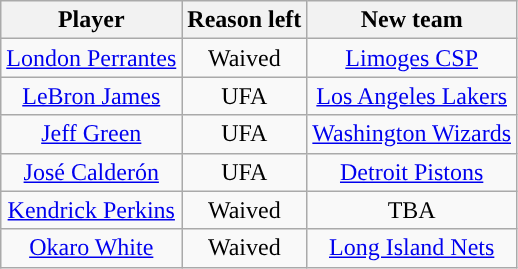<table class="wikitable sortable sortable" style="text-align: center">
<tr>
<th>Player</th>
<th>Reason left</th>
<th>New team</th>
</tr>
<tr>
<td><a href='#'>London Perrantes</a></td>
<td>Waived</td>
<td> <a href='#'>Limoges CSP</a></td>
</tr>
<tr>
<td><a href='#'>LeBron James</a></td>
<td>UFA</td>
<td><a href='#'>Los Angeles Lakers</a></td>
</tr>
<tr>
<td><a href='#'>Jeff Green</a></td>
<td>UFA</td>
<td><a href='#'>Washington Wizards</a></td>
</tr>
<tr>
<td><a href='#'>José Calderón</a></td>
<td>UFA</td>
<td><a href='#'>Detroit Pistons</a></td>
</tr>
<tr>
<td><a href='#'>Kendrick Perkins</a></td>
<td>Waived</td>
<td>TBA</td>
</tr>
<tr>
<td><a href='#'>Okaro White</a></td>
<td>Waived</td>
<td><a href='#'>Long Island Nets</a></td>
</tr>
</table>
